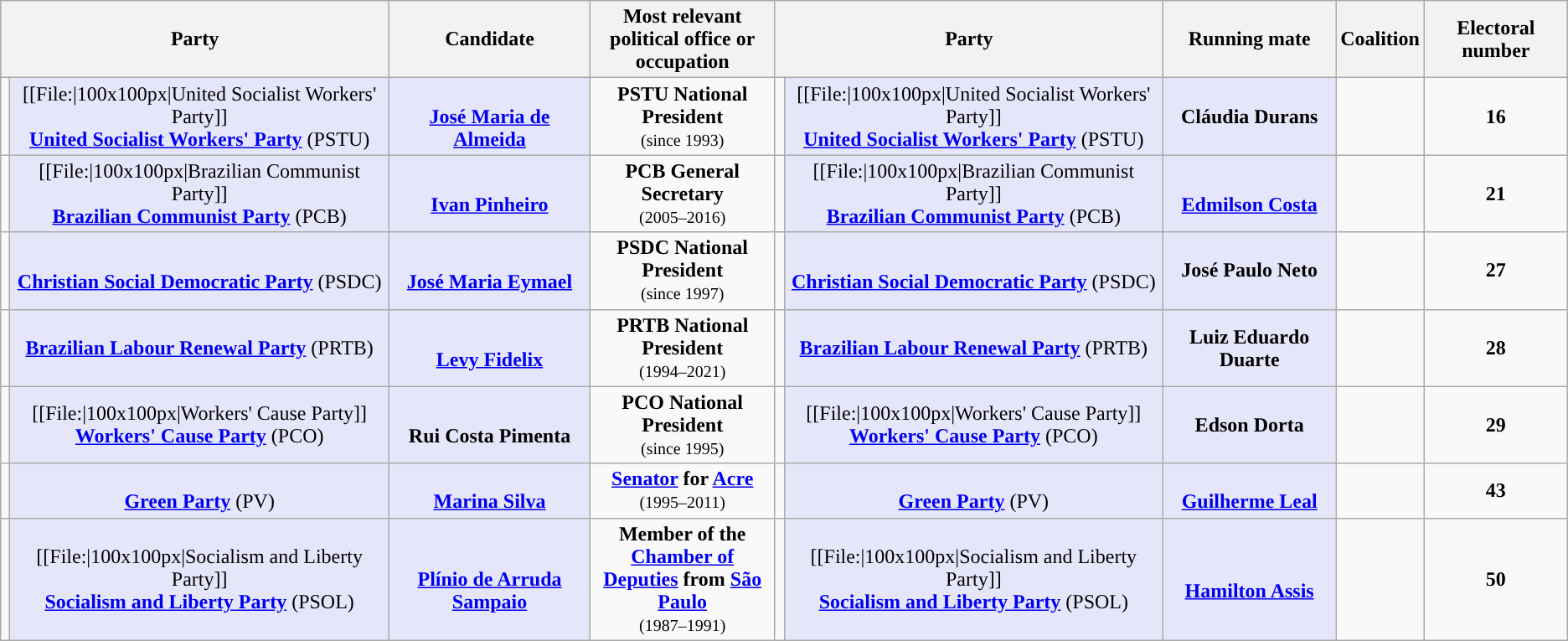<table class="wikitable" style="text-align:center">
<tr>
<th colspan="2">Party</th>
<th>Candidate</th>
<th style="max-width:10em">Most relevant political office or occupation</th>
<th colspan="2">Party</th>
<th>Running mate</th>
<th>Coalition</th>
<th>Electoral number</th>
</tr>
<tr>
<td style="background:"></td>
<td style="background:lavender;" max-width:150px>[[File:|100x100px|United Socialist Workers' Party]]<br><strong><a href='#'>United Socialist Workers' Party</a></strong> (PSTU)</td>
<td style="background:lavender;" max-width:150px><br><strong><a href='#'>José Maria de Almeida</a></strong></td>
<td style="max-width:10em"><strong>PSTU National President</strong><br><small>(since 1993)</small></td>
<td style="background:"></td>
<td style="background:lavender;" max-width:150px>[[File:|100x100px|United Socialist Workers' Party]]<br><strong><a href='#'>United Socialist Workers' Party</a></strong> (PSTU)</td>
<td style="background:lavender;" max-width:150px><strong>Cláudia Durans</strong></td>
<td></td>
<td><strong>16</strong></td>
</tr>
<tr>
<td style="background:"></td>
<td style="background:lavender;" max-width:150px>[[File:|100x100px|Brazilian Communist Party]]<br><strong><a href='#'>Brazilian Communist Party</a></strong> (PCB)</td>
<td style="background:lavender;" max-width:150px><br><strong><a href='#'>Ivan Pinheiro</a></strong></td>
<td style="max-width:10em"><strong>PCB General Secretary</strong><br><small>(2005–2016)</small></td>
<td style="background:"></td>
<td style="background:lavender;" max-width:150px>[[File:|100x100px|Brazilian Communist Party]]<br><strong><a href='#'>Brazilian Communist Party</a></strong> (PCB)</td>
<td style="background:lavender;" max-width:150px><br><strong><a href='#'>Edmilson Costa</a></strong></td>
<td></td>
<td><strong>21</strong></td>
</tr>
<tr>
<td style="background:"></td>
<td style="background:lavender;" max-width:150px><br><strong><a href='#'>Christian Social Democratic Party</a></strong> (PSDC)</td>
<td style="background:lavender;" max-width:150px><br><strong><a href='#'>José Maria Eymael</a></strong></td>
<td style="max-width:10em"><strong>PSDC National President</strong><br><small>(since 1997)</small></td>
<td style="background:"></td>
<td style="background:lavender;" max-width:150px><br><strong><a href='#'>Christian Social Democratic Party</a></strong> (PSDC)</td>
<td style="background:lavender;" max-width:150px><strong>José Paulo Neto</strong></td>
<td></td>
<td><strong>27</strong></td>
</tr>
<tr>
<td style="background:"></td>
<td style="background:lavender;" max-width:150px><strong><a href='#'>Brazilian Labour Renewal Party</a></strong> (PRTB)</td>
<td style="background:lavender;" max-width:150px><br><strong><a href='#'>Levy Fidelix</a></strong></td>
<td style="max-width:10em"><strong>PRTB National President</strong><br><small>(1994–2021)</small></td>
<td style="background:"></td>
<td style="background:lavender;" max-width:150px><strong><a href='#'>Brazilian Labour Renewal Party</a></strong> (PRTB)</td>
<td style="background:lavender;" max-width:150px><strong>Luiz Eduardo Duarte</strong></td>
<td></td>
<td><strong>28</strong></td>
</tr>
<tr>
<td style="background:"></td>
<td style="background:lavender;" max-width:150px>[[File:|100x100px|Workers' Cause Party]]<br><strong><a href='#'>Workers' Cause Party</a></strong> (PCO)</td>
<td style="background:lavender;" max-width:150px><br><strong>Rui Costa Pimenta</strong></td>
<td style="max-width:10em"><strong>PCO National President</strong><br><small>(since 1995)</small></td>
<td style="background:"></td>
<td style="background:lavender;" max-width:150px>[[File:|100x100px|Workers' Cause Party]]<br><strong><a href='#'>Workers' Cause Party</a></strong> (PCO)</td>
<td style="background:lavender;" max-width:150px><strong>Edson Dorta</strong></td>
<td></td>
<td><strong>29</strong></td>
</tr>
<tr>
<td style="background:"></td>
<td style="background:lavender;" max-width:150px><br><strong><a href='#'>Green Party</a></strong> (PV)</td>
<td style="background:lavender;" max-width:150px><br><strong><a href='#'>Marina Silva</a></strong></td>
<td style="max-width:10em"><strong><a href='#'>Senator</a> for <a href='#'>Acre</a></strong><br><small>(1995–2011)</small></td>
<td style="background:"></td>
<td style="background:lavender;" max-width:150px><br><strong><a href='#'>Green Party</a></strong> (PV)</td>
<td style="background:lavender;" max-width:150px><br><strong><a href='#'>Guilherme Leal</a></strong></td>
<td></td>
<td><strong>43</strong></td>
</tr>
<tr>
<td style="background:"></td>
<td style="background:lavender;" max-width:150px>[[File:|100x100px|Socialism and Liberty Party]]<br><strong><a href='#'>Socialism and Liberty Party</a></strong> (PSOL)</td>
<td style="background:lavender;" max-width:150px><br><strong><a href='#'>Plínio de Arruda Sampaio</a></strong></td>
<td style="max-width:10em"><strong>Member of the <a href='#'>Chamber of Deputies</a> from <a href='#'>São Paulo</a></strong><br><small>(1987–1991)</small></td>
<td style="background:"></td>
<td style="background:lavender;" max-width:150px>[[File:|100x100px|Socialism and Liberty Party]]<br><strong><a href='#'>Socialism and Liberty Party</a></strong> (PSOL)</td>
<td style="background:lavender;" max-width:150px><br><strong><a href='#'>Hamilton Assis</a></strong></td>
<td></td>
<td><strong>50</strong></td>
</tr>
</table>
